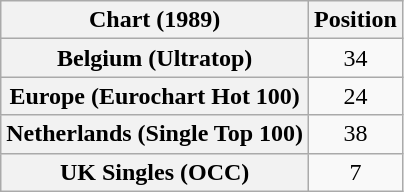<table class="wikitable sortable plainrowheaders" style="text-align:center">
<tr>
<th>Chart (1989)</th>
<th>Position</th>
</tr>
<tr>
<th scope="row">Belgium (Ultratop)</th>
<td>34</td>
</tr>
<tr>
<th scope="row">Europe (Eurochart Hot 100)</th>
<td>24</td>
</tr>
<tr>
<th scope="row">Netherlands (Single Top 100)</th>
<td>38</td>
</tr>
<tr>
<th scope="row">UK Singles (OCC)</th>
<td>7</td>
</tr>
</table>
